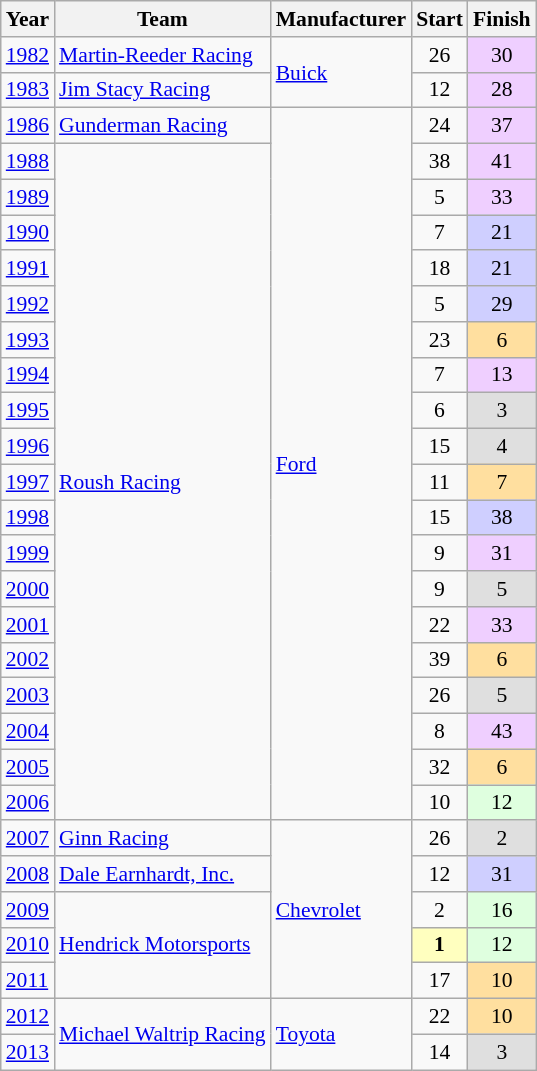<table class="wikitable" style="font-size: 90%;">
<tr>
<th>Year</th>
<th>Team</th>
<th>Manufacturer</th>
<th>Start</th>
<th>Finish</th>
</tr>
<tr>
<td><a href='#'>1982</a></td>
<td><a href='#'>Martin-Reeder Racing</a></td>
<td rowspan=2><a href='#'>Buick</a></td>
<td align=center>26</td>
<td align=center style="background:#EFCFFF;">30</td>
</tr>
<tr>
<td><a href='#'>1983</a></td>
<td><a href='#'>Jim Stacy Racing</a></td>
<td align=center>12</td>
<td align=center style="background:#EFCFFF;">28</td>
</tr>
<tr>
<td><a href='#'>1986</a></td>
<td><a href='#'>Gunderman Racing</a></td>
<td rowspan=20><a href='#'>Ford</a></td>
<td align=center>24</td>
<td align=center style="background:#EFCFFF;">37</td>
</tr>
<tr>
<td><a href='#'>1988</a></td>
<td rowspan=19><a href='#'>Roush Racing</a></td>
<td align=center>38</td>
<td align=center style="background:#EFCFFF;">41</td>
</tr>
<tr>
<td><a href='#'>1989</a></td>
<td align=center>5</td>
<td align=center style="background:#EFCFFF;">33</td>
</tr>
<tr>
<td><a href='#'>1990</a></td>
<td align=center>7</td>
<td align=center style="background:#CFCFFF;">21</td>
</tr>
<tr>
<td><a href='#'>1991</a></td>
<td align=center>18</td>
<td align=center style="background:#CFCFFF;">21</td>
</tr>
<tr>
<td><a href='#'>1992</a></td>
<td align=center>5</td>
<td align=center style="background:#CFCFFF;">29</td>
</tr>
<tr>
<td><a href='#'>1993</a></td>
<td align=center>23</td>
<td align=center style="background:#FFDF9F;">6</td>
</tr>
<tr>
<td><a href='#'>1994</a></td>
<td align=center>7</td>
<td align=center style="background:#EFCFFF;">13</td>
</tr>
<tr>
<td><a href='#'>1995</a></td>
<td align=center>6</td>
<td align=center style="background:#DFDFDF;">3</td>
</tr>
<tr>
<td><a href='#'>1996</a></td>
<td align=center>15</td>
<td align=center style="background:#DFDFDF;">4</td>
</tr>
<tr>
<td><a href='#'>1997</a></td>
<td align=center>11</td>
<td align=center style="background:#FFDF9F;">7</td>
</tr>
<tr>
<td><a href='#'>1998</a></td>
<td align=center>15</td>
<td align=center style="background:#CFCFFF;">38</td>
</tr>
<tr>
<td><a href='#'>1999</a></td>
<td align=center>9</td>
<td align=center style="background:#EFCFFF;">31</td>
</tr>
<tr>
<td><a href='#'>2000</a></td>
<td align=center>9</td>
<td align=center style="background:#DFDFDF;">5</td>
</tr>
<tr>
<td><a href='#'>2001</a></td>
<td align=center>22</td>
<td align=center style="background:#EFCFFF;">33</td>
</tr>
<tr>
<td><a href='#'>2002</a></td>
<td align=center>39</td>
<td align=center style="background:#FFDF9F;">6</td>
</tr>
<tr>
<td><a href='#'>2003</a></td>
<td align=center>26</td>
<td align=center style="background:#DFDFDF;">5</td>
</tr>
<tr>
<td><a href='#'>2004</a></td>
<td align=center>8</td>
<td align=center style="background:#EFCFFF;">43</td>
</tr>
<tr>
<td><a href='#'>2005</a></td>
<td align=center>32</td>
<td align=center style="background:#FFDF9F;">6</td>
</tr>
<tr>
<td><a href='#'>2006</a></td>
<td align=center>10</td>
<td align=center style="background:#DFFFDF;">12</td>
</tr>
<tr>
<td><a href='#'>2007</a></td>
<td><a href='#'>Ginn Racing</a></td>
<td rowspan=5><a href='#'>Chevrolet</a></td>
<td align=center>26</td>
<td align=center style="background:#DFDFDF;">2</td>
</tr>
<tr>
<td><a href='#'>2008</a></td>
<td><a href='#'>Dale Earnhardt, Inc.</a></td>
<td align=center>12</td>
<td align=center style="background:#CFCFFF;">31</td>
</tr>
<tr>
<td><a href='#'>2009</a></td>
<td rowspan=3><a href='#'>Hendrick Motorsports</a></td>
<td align=center>2</td>
<td align=center style="background:#DFFFDF;">16</td>
</tr>
<tr>
<td><a href='#'>2010</a></td>
<td align=center style="background:#FFFFBF;"><strong>1</strong></td>
<td align=center style="background:#DFFFDF;">12</td>
</tr>
<tr>
<td><a href='#'>2011</a></td>
<td align=center>17</td>
<td align=center style="background:#FFDF9F;">10</td>
</tr>
<tr>
<td><a href='#'>2012</a></td>
<td rowspan=2><a href='#'>Michael Waltrip Racing</a></td>
<td rowspan=2><a href='#'>Toyota</a></td>
<td align=center>22</td>
<td align=center style="background:#FFDF9F;">10</td>
</tr>
<tr>
<td><a href='#'>2013</a></td>
<td align=center>14</td>
<td align=center style="background:#DFDFDF;">3</td>
</tr>
</table>
